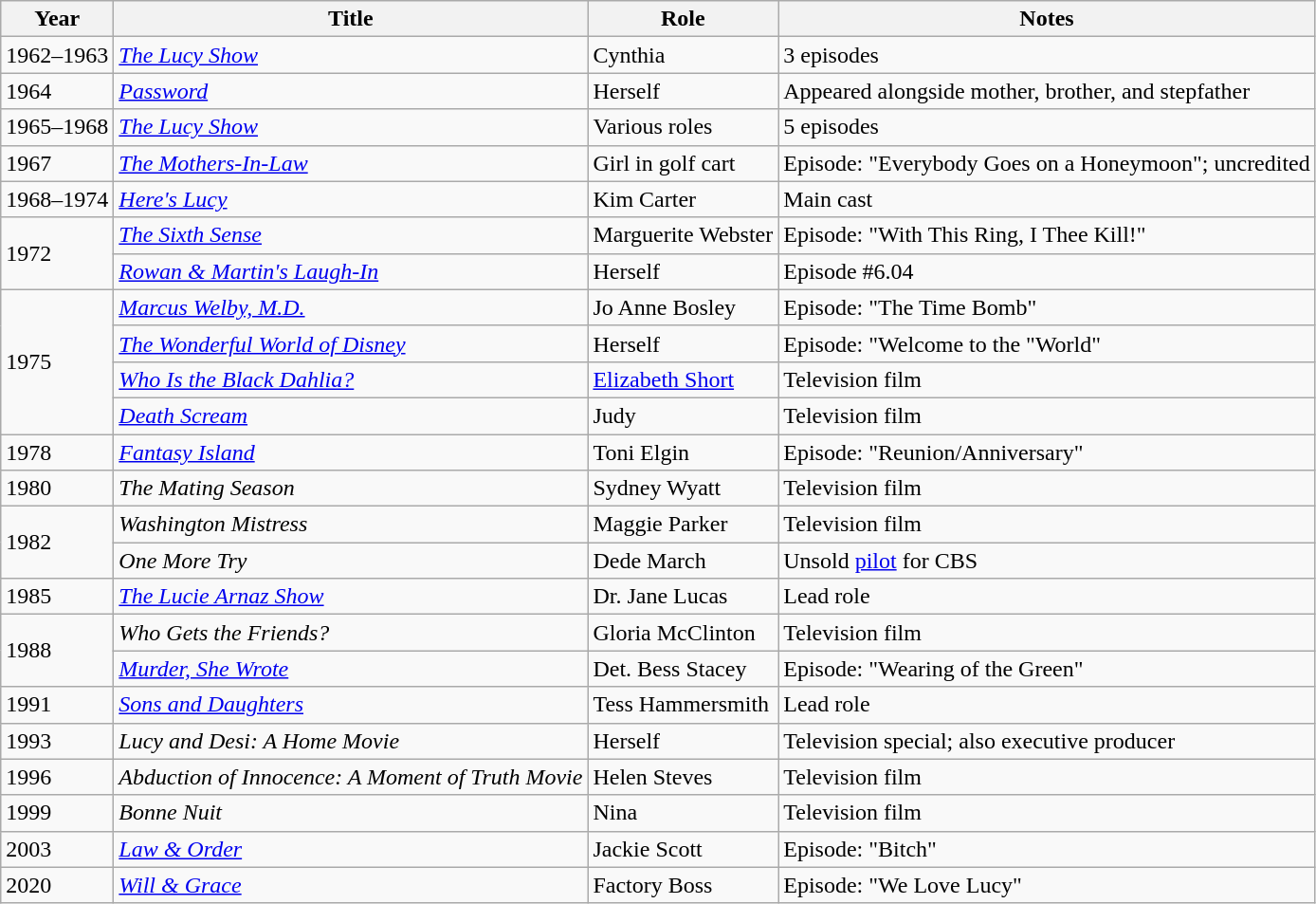<table class="wikitable sortable">
<tr>
<th>Year</th>
<th>Title</th>
<th>Role</th>
<th class="unsortable">Notes</th>
</tr>
<tr>
<td>1962–1963</td>
<td><em><a href='#'>The Lucy Show</a></em></td>
<td>Cynthia</td>
<td>3 episodes</td>
</tr>
<tr>
<td>1964</td>
<td><em><a href='#'>Password</a></em></td>
<td>Herself</td>
<td>Appeared alongside mother, brother, and stepfather</td>
</tr>
<tr>
<td>1965–1968</td>
<td><em><a href='#'>The Lucy Show</a></em></td>
<td>Various roles</td>
<td>5 episodes</td>
</tr>
<tr>
<td>1967</td>
<td><em><a href='#'>The Mothers-In-Law</a></em></td>
<td>Girl in golf cart</td>
<td>Episode: "Everybody Goes on a Honeymoon"; uncredited</td>
</tr>
<tr>
<td>1968–1974</td>
<td><em><a href='#'>Here's Lucy</a></em></td>
<td>Kim Carter</td>
<td>Main cast</td>
</tr>
<tr>
<td rowspan="2">1972</td>
<td><em><a href='#'>The Sixth Sense</a></em></td>
<td>Marguerite Webster</td>
<td>Episode: "With This Ring, I Thee Kill!"</td>
</tr>
<tr>
<td><em><a href='#'>Rowan & Martin's Laugh-In</a></em></td>
<td>Herself</td>
<td>Episode #6.04</td>
</tr>
<tr>
<td rowspan="4">1975</td>
<td><em><a href='#'>Marcus Welby, M.D.</a></em></td>
<td>Jo Anne Bosley</td>
<td>Episode: "The Time Bomb"</td>
</tr>
<tr>
<td><em><a href='#'>The Wonderful World of Disney</a></em></td>
<td>Herself</td>
<td>Episode: "Welcome to the "World"</td>
</tr>
<tr>
<td><em><a href='#'>Who Is the Black Dahlia?</a></em></td>
<td><a href='#'>Elizabeth Short</a></td>
<td>Television film</td>
</tr>
<tr>
<td><em><a href='#'>Death Scream</a></em></td>
<td>Judy</td>
<td>Television film</td>
</tr>
<tr>
<td>1978</td>
<td><em><a href='#'>Fantasy Island</a></em></td>
<td>Toni Elgin</td>
<td>Episode: "Reunion/Anniversary"</td>
</tr>
<tr>
<td>1980</td>
<td><em>The Mating Season</em></td>
<td>Sydney Wyatt</td>
<td>Television film</td>
</tr>
<tr>
<td rowspan="2">1982</td>
<td><em>Washington Mistress</em></td>
<td>Maggie Parker</td>
<td>Television film</td>
</tr>
<tr>
<td><em>One More Try</em></td>
<td>Dede March</td>
<td>Unsold <a href='#'>pilot</a> for CBS</td>
</tr>
<tr>
<td>1985</td>
<td><em><a href='#'>The Lucie Arnaz Show</a></em></td>
<td>Dr. Jane Lucas</td>
<td>Lead role</td>
</tr>
<tr>
<td rowspan="2">1988</td>
<td><em>Who Gets the Friends?</em></td>
<td>Gloria McClinton</td>
<td>Television film</td>
</tr>
<tr>
<td><em><a href='#'>Murder, She Wrote</a></em></td>
<td>Det. Bess Stacey</td>
<td>Episode: "Wearing of the Green"</td>
</tr>
<tr>
<td>1991</td>
<td><em><a href='#'>Sons and Daughters</a></em></td>
<td>Tess Hammersmith</td>
<td>Lead role</td>
</tr>
<tr>
<td>1993</td>
<td><em>Lucy and Desi: A Home Movie</em></td>
<td>Herself</td>
<td>Television special; also executive producer</td>
</tr>
<tr>
<td>1996</td>
<td><em>Abduction of Innocence: A Moment of Truth Movie</em></td>
<td>Helen Steves</td>
<td>Television film</td>
</tr>
<tr>
<td>1999</td>
<td><em>Bonne Nuit</em></td>
<td>Nina</td>
<td>Television film</td>
</tr>
<tr>
<td>2003</td>
<td><em><a href='#'>Law & Order</a></em></td>
<td>Jackie Scott</td>
<td>Episode: "Bitch"</td>
</tr>
<tr>
<td>2020</td>
<td><em><a href='#'>Will & Grace</a></em></td>
<td>Factory Boss</td>
<td>Episode: "We Love Lucy"</td>
</tr>
</table>
